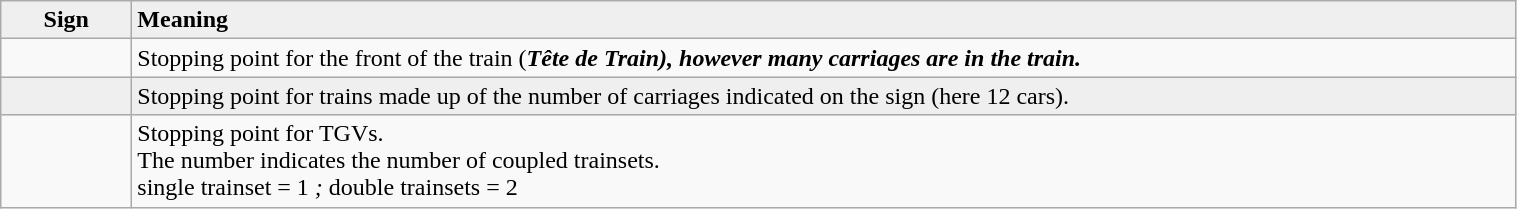<table class="wikitable" width="80%">
<tr style="background:#EFEFEF">
<td style="width:80px;text-align:center;"><strong>Sign</strong></td>
<td><strong>Meaning</strong></td>
</tr>
<tr ---->
<td style="text-align:center"></td>
<td>Stopping point for the front of the train  (<strong><em>T<strong>ête de </strong>T<strong>rain<em>), however many carriages are in the train.</td>
</tr>
<tr style="background:#EFEFEF">
<td style="text-align:center"></td>
<td>Stopping point for trains made up of the number of carriages indicated on the sign (here 12 cars).</td>
</tr>
<tr ---->
<td style="text-align:center"></td>
<td>Stopping point for TGVs.<br>The number indicates the number of coupled trainsets.
<br></em>single trainset = 1<em> ; </em>double trainsets = 2<em></td>
</tr>
</table>
